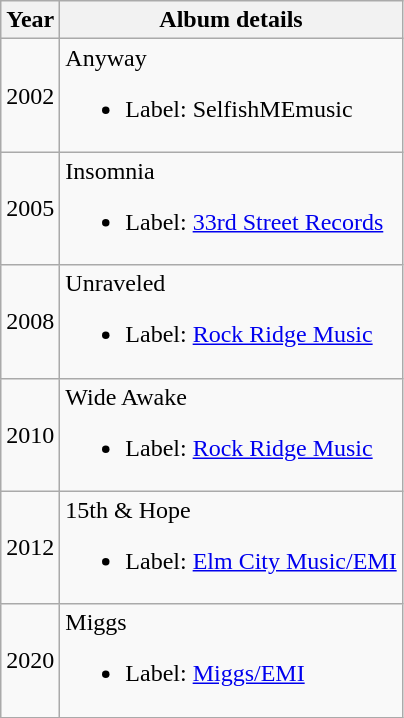<table class="wikitable sortable">
<tr>
<th>Year</th>
<th>Album details</th>
</tr>
<tr>
<td>2002</td>
<td>Anyway<br><ul><li>Label: SelfishMEmusic</li></ul></td>
</tr>
<tr>
<td>2005</td>
<td>Insomnia<br><ul><li>Label: <a href='#'>33rd Street Records</a></li></ul></td>
</tr>
<tr>
<td>2008</td>
<td>Unraveled<br><ul><li>Label: <a href='#'>Rock Ridge Music</a></li></ul></td>
</tr>
<tr>
<td>2010</td>
<td>Wide Awake<br><ul><li>Label: <a href='#'>Rock Ridge Music</a></li></ul></td>
</tr>
<tr>
<td>2012</td>
<td>15th & Hope<br><ul><li>Label: <a href='#'>Elm City Music/EMI</a></li></ul></td>
</tr>
<tr>
<td>2020</td>
<td>Miggs<br><ul><li>Label: <a href='#'>Miggs/EMI</a></li></ul></td>
</tr>
</table>
